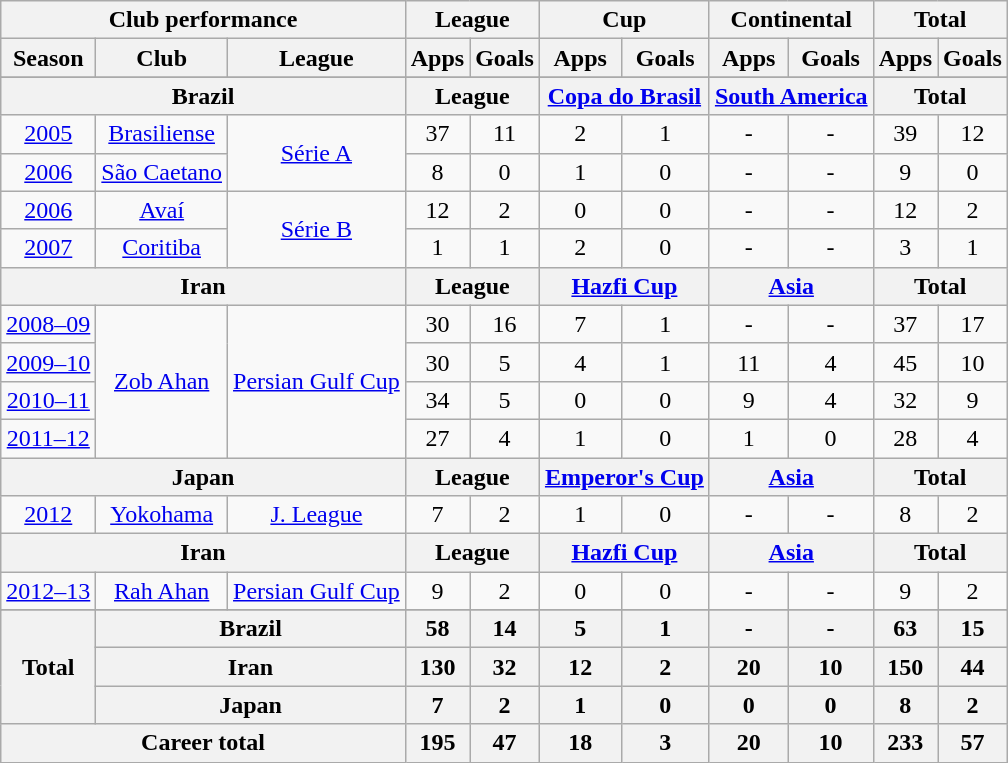<table class="wikitable" style="text-align:center">
<tr>
<th colspan=3>Club performance</th>
<th colspan=2>League</th>
<th colspan=2>Cup</th>
<th colspan=2>Continental</th>
<th colspan=2>Total</th>
</tr>
<tr>
<th>Season</th>
<th>Club</th>
<th>League</th>
<th>Apps</th>
<th>Goals</th>
<th>Apps</th>
<th>Goals</th>
<th>Apps</th>
<th>Goals</th>
<th>Apps</th>
<th>Goals</th>
</tr>
<tr>
</tr>
<tr>
<th colspan=3>Brazil</th>
<th colspan=2>League</th>
<th colspan=2><a href='#'>Copa do Brasil</a></th>
<th colspan=2><a href='#'>South America</a></th>
<th colspan=2>Total</th>
</tr>
<tr>
<td><a href='#'>2005</a></td>
<td rowspan="1"><a href='#'>Brasiliense</a></td>
<td rowspan="2"><a href='#'>Série A</a></td>
<td>37</td>
<td>11</td>
<td>2</td>
<td>1</td>
<td>-</td>
<td>-</td>
<td>39</td>
<td>12</td>
</tr>
<tr>
<td><a href='#'>2006</a></td>
<td rowspan="1"><a href='#'>São Caetano</a></td>
<td>8</td>
<td>0</td>
<td>1</td>
<td>0</td>
<td>-</td>
<td>-</td>
<td>9</td>
<td>0</td>
</tr>
<tr>
<td><a href='#'>2006</a></td>
<td rowspan="1"><a href='#'>Avaí</a></td>
<td rowspan="2"><a href='#'>Série B</a></td>
<td>12</td>
<td>2</td>
<td>0</td>
<td>0</td>
<td>-</td>
<td>-</td>
<td>12</td>
<td>2</td>
</tr>
<tr>
<td><a href='#'>2007</a></td>
<td rowspan="1"><a href='#'>Coritiba</a></td>
<td>1</td>
<td>1</td>
<td>2</td>
<td>0</td>
<td>-</td>
<td>-</td>
<td>3</td>
<td>1</td>
</tr>
<tr>
<th colspan=3>Iran</th>
<th colspan=2>League</th>
<th colspan=2><a href='#'>Hazfi Cup</a></th>
<th colspan=2><a href='#'>Asia</a></th>
<th colspan=2>Total</th>
</tr>
<tr>
<td><a href='#'>2008–09</a></td>
<td rowspan="4"><a href='#'>Zob Ahan</a></td>
<td rowspan="4"><a href='#'>Persian Gulf Cup</a></td>
<td>30</td>
<td>16</td>
<td>7</td>
<td>1</td>
<td>-</td>
<td>-</td>
<td>37</td>
<td>17</td>
</tr>
<tr>
<td><a href='#'>2009–10</a></td>
<td>30</td>
<td>5</td>
<td>4</td>
<td>1</td>
<td>11</td>
<td>4</td>
<td>45</td>
<td>10</td>
</tr>
<tr>
<td><a href='#'>2010–11</a></td>
<td>34</td>
<td>5</td>
<td>0</td>
<td>0</td>
<td>9</td>
<td>4</td>
<td>32</td>
<td>9</td>
</tr>
<tr>
<td><a href='#'>2011–12</a></td>
<td>27</td>
<td>4</td>
<td>1</td>
<td>0</td>
<td>1</td>
<td>0</td>
<td>28</td>
<td>4</td>
</tr>
<tr>
<th colspan=3>Japan</th>
<th colspan=2>League</th>
<th colspan=2><a href='#'>Emperor's Cup</a></th>
<th colspan=2><a href='#'>Asia</a></th>
<th colspan=2>Total</th>
</tr>
<tr>
<td><a href='#'>2012</a></td>
<td rowspan="1"><a href='#'>Yokohama</a></td>
<td rowspan="1"><a href='#'>J. League</a></td>
<td>7</td>
<td>2</td>
<td>1</td>
<td>0</td>
<td>-</td>
<td>-</td>
<td>8</td>
<td>2</td>
</tr>
<tr>
<th colspan=3>Iran</th>
<th colspan=2>League</th>
<th colspan=2><a href='#'>Hazfi Cup</a></th>
<th colspan=2><a href='#'>Asia</a></th>
<th colspan=2>Total</th>
</tr>
<tr>
<td><a href='#'>2012–13</a></td>
<td rowspan="1"><a href='#'>Rah Ahan</a></td>
<td rowspan="1"><a href='#'>Persian Gulf Cup</a></td>
<td>9</td>
<td>2</td>
<td>0</td>
<td>0</td>
<td>-</td>
<td>-</td>
<td>9</td>
<td>2</td>
</tr>
<tr>
</tr>
<tr>
<th rowspan=3>Total</th>
<th colspan=2>Brazil</th>
<th>58</th>
<th>14</th>
<th>5</th>
<th>1</th>
<th>-</th>
<th>-</th>
<th>63</th>
<th>15</th>
</tr>
<tr>
<th colspan=2>Iran</th>
<th>130</th>
<th>32</th>
<th>12</th>
<th>2</th>
<th>20</th>
<th>10</th>
<th>150</th>
<th>44</th>
</tr>
<tr>
<th colspan=2>Japan</th>
<th>7</th>
<th>2</th>
<th>1</th>
<th>0</th>
<th>0</th>
<th>0</th>
<th>8</th>
<th>2</th>
</tr>
<tr>
<th colspan=3>Career total</th>
<th>195</th>
<th>47</th>
<th>18</th>
<th>3</th>
<th>20</th>
<th>10</th>
<th>233</th>
<th>57</th>
</tr>
</table>
